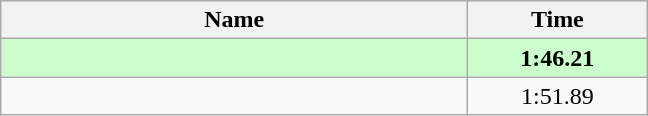<table class="wikitable" style="text-align:center;">
<tr>
<th style="width:19em">Name</th>
<th style="width:7em">Time</th>
</tr>
<tr bgcolor=ccffcc>
<td align=left><strong></strong></td>
<td><strong>1:46.21</strong></td>
</tr>
<tr>
<td align=left></td>
<td>1:51.89</td>
</tr>
</table>
